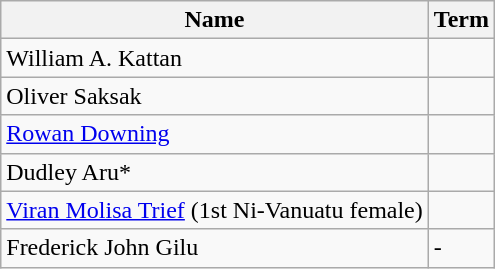<table class="wikitable">
<tr>
<th>Name</th>
<th>Term</th>
</tr>
<tr>
<td>William A. Kattan</td>
<td></td>
</tr>
<tr>
<td>Oliver Saksak</td>
<td></td>
</tr>
<tr>
<td><a href='#'>Rowan Downing</a></td>
<td></td>
</tr>
<tr>
<td>Dudley Aru*</td>
<td></td>
</tr>
<tr>
<td><a href='#'>Viran Molisa Trief</a> (1st Ni-Vanuatu female)</td>
<td></td>
</tr>
<tr>
<td>Frederick John Gilu</td>
<td>-</td>
</tr>
</table>
